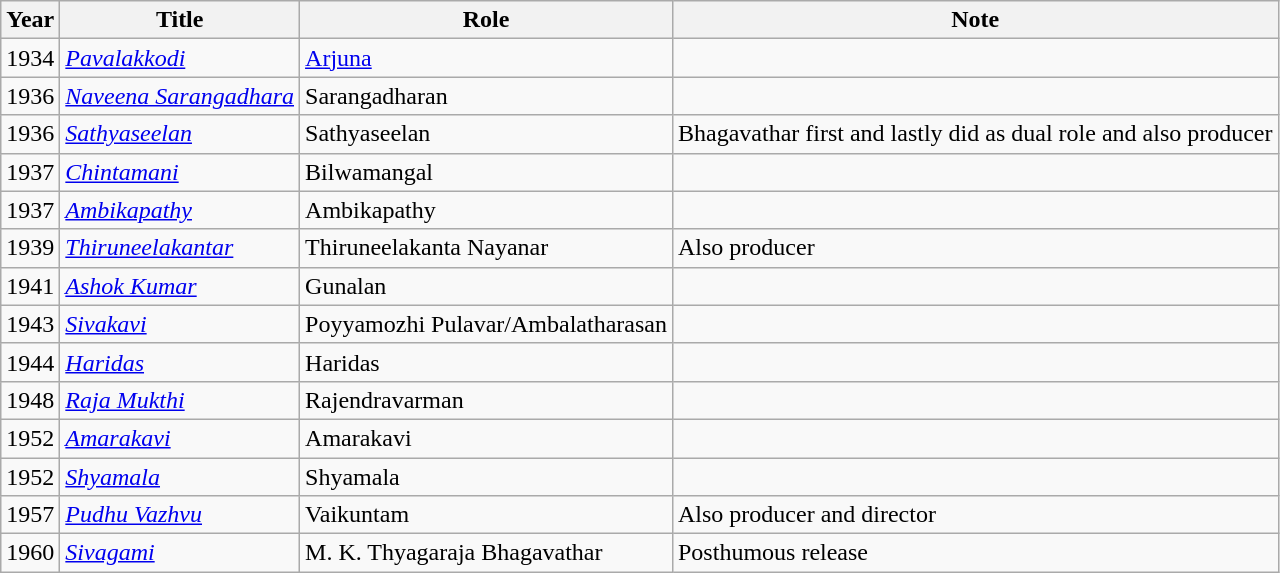<table class="wikitable sortable">
<tr>
<th>Year</th>
<th>Title</th>
<th>Role</th>
<th>Note</th>
</tr>
<tr>
<td>1934</td>
<td><em><a href='#'>Pavalakkodi</a></em></td>
<td><a href='#'>Arjuna</a></td>
<td></td>
</tr>
<tr>
<td>1936</td>
<td><em><a href='#'>Naveena Sarangadhara</a> </em></td>
<td>Sarangadharan</td>
<td></td>
</tr>
<tr>
<td>1936</td>
<td><em><a href='#'>Sathyaseelan</a></em></td>
<td>Sathyaseelan</td>
<td>Bhagavathar first and lastly did as dual role and also producer</td>
</tr>
<tr>
<td>1937</td>
<td><em><a href='#'>Chintamani</a></em></td>
<td>Bilwamangal</td>
<td></td>
</tr>
<tr>
<td>1937</td>
<td><em><a href='#'>Ambikapathy</a></em></td>
<td>Ambikapathy</td>
<td></td>
</tr>
<tr>
<td>1939</td>
<td><em><a href='#'>Thiruneelakantar</a></em></td>
<td>Thiruneelakanta Nayanar</td>
<td>Also producer</td>
</tr>
<tr>
<td>1941</td>
<td><em><a href='#'>Ashok Kumar</a></em></td>
<td>Gunalan</td>
<td></td>
</tr>
<tr>
<td>1943</td>
<td><em><a href='#'>Sivakavi</a></em></td>
<td>Poyyamozhi Pulavar/Ambalatharasan</td>
<td></td>
</tr>
<tr>
<td>1944</td>
<td><em><a href='#'>Haridas</a></em></td>
<td>Haridas</td>
<td></td>
</tr>
<tr>
<td>1948</td>
<td><em><a href='#'>Raja Mukthi</a> </em></td>
<td>Rajendravarman</td>
<td></td>
</tr>
<tr>
<td>1952</td>
<td><em><a href='#'>Amarakavi</a> </em></td>
<td>Amarakavi</td>
<td></td>
</tr>
<tr>
<td>1952</td>
<td><em><a href='#'>Shyamala</a></em></td>
<td>Shyamala</td>
<td></td>
</tr>
<tr>
<td>1957</td>
<td><em><a href='#'>Pudhu Vazhvu</a></em></td>
<td>Vaikuntam</td>
<td>Also producer and director</td>
</tr>
<tr>
<td>1960</td>
<td><em><a href='#'>Sivagami</a></em></td>
<td>M. K. Thyagaraja Bhagavathar</td>
<td>Posthumous release</td>
</tr>
</table>
